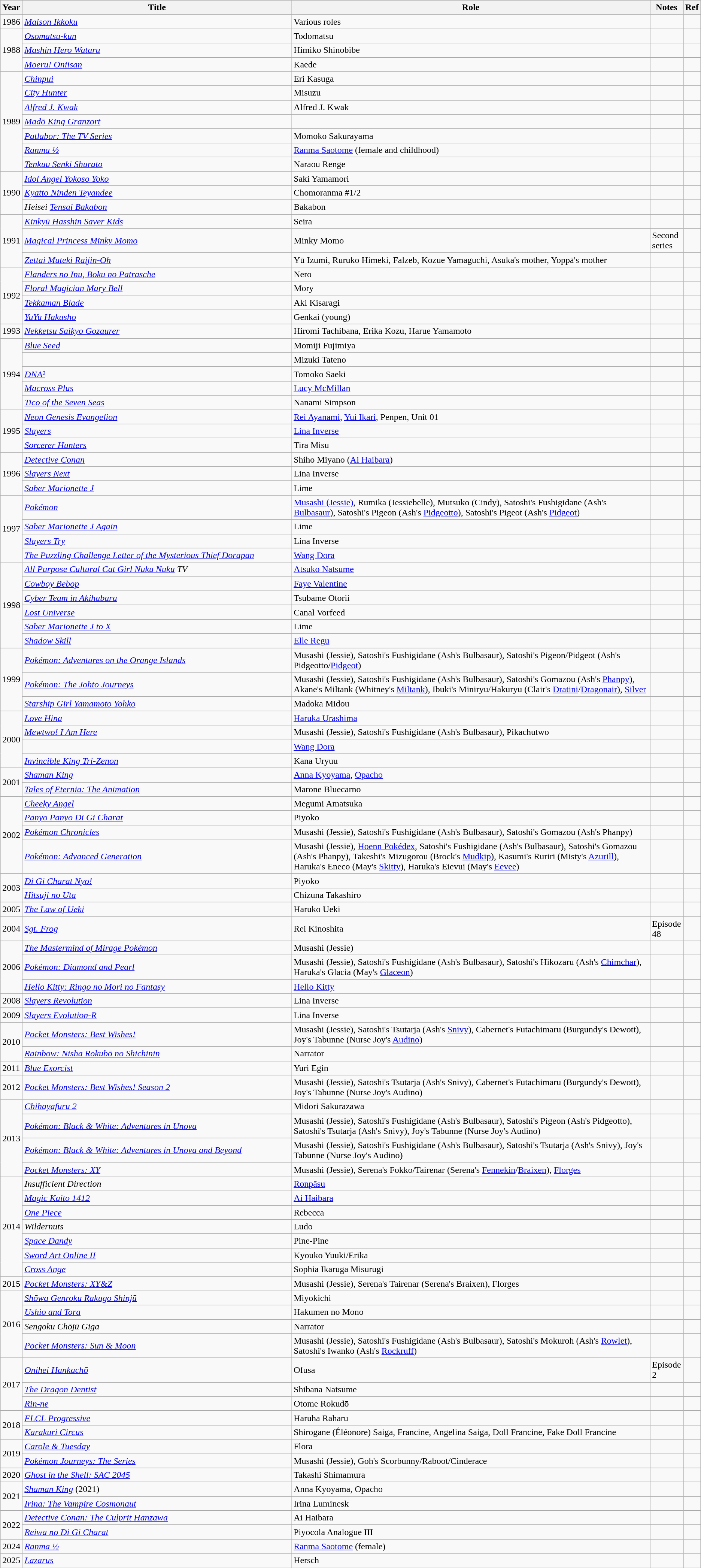<table class="wikitable">
<tr>
<th style="width:1em;">Year</th>
<th style="width:30em;">Title</th>
<th style="width:40em;">Role</th>
<th style="width:40;">Notes</th>
<th style="width:1em;">Ref</th>
</tr>
<tr>
<td>1986</td>
<td><em><a href='#'>Maison Ikkoku</a></em></td>
<td>Various roles</td>
<td></td>
<td></td>
</tr>
<tr>
<td rowspan="3">1988</td>
<td><em><a href='#'>Osomatsu-kun</a></em></td>
<td>Todomatsu</td>
<td></td>
<td></td>
</tr>
<tr>
<td><em><a href='#'>Mashin Hero Wataru</a></em></td>
<td>Himiko Shinobibe</td>
<td></td>
<td></td>
</tr>
<tr>
<td><em><a href='#'>Moeru! Oniisan</a></em></td>
<td>Kaede</td>
<td></td>
<td></td>
</tr>
<tr>
<td rowspan="7">1989</td>
<td><em><a href='#'>Chinpui</a></em></td>
<td>Eri Kasuga</td>
<td></td>
<td></td>
</tr>
<tr>
<td><em><a href='#'>City Hunter</a></em></td>
<td>Misuzu</td>
<td></td>
<td></td>
</tr>
<tr>
<td><em><a href='#'>Alfred J. Kwak</a></em></td>
<td>Alfred J. Kwak</td>
<td></td>
<td></td>
</tr>
<tr>
<td><em><a href='#'>Madō King Granzort</a></em></td>
<td></td>
<td></td>
<td></td>
</tr>
<tr>
<td><em><a href='#'>Patlabor: The TV Series</a></em></td>
<td>Momoko Sakurayama</td>
<td></td>
<td></td>
</tr>
<tr>
<td><em><a href='#'>Ranma ½</a></em></td>
<td><a href='#'>Ranma Saotome</a> (female and childhood)</td>
<td></td>
<td></td>
</tr>
<tr>
<td><em><a href='#'>Tenkuu Senki Shurato</a></em></td>
<td>Naraou Renge</td>
<td></td>
<td></td>
</tr>
<tr>
<td rowspan="3">1990</td>
<td><em><a href='#'>Idol Angel Yokoso Yoko</a></em></td>
<td>Saki Yamamori</td>
<td></td>
<td></td>
</tr>
<tr>
<td><em><a href='#'>Kyatto Ninden Teyandee</a></em></td>
<td>Chomoranma #1/2</td>
<td></td>
<td></td>
</tr>
<tr>
<td><em>Heisei <a href='#'>Tensai Bakabon</a></em></td>
<td>Bakabon</td>
<td></td>
<td></td>
</tr>
<tr>
<td rowspan="3">1991</td>
<td><em><a href='#'>Kinkyū Hasshin Saver Kids</a></em></td>
<td>Seira</td>
<td></td>
<td></td>
</tr>
<tr>
<td><em><a href='#'>Magical Princess Minky Momo</a></em></td>
<td>Minky Momo</td>
<td>Second series</td>
<td></td>
</tr>
<tr>
<td><em><a href='#'>Zettai Muteki Raijin-Oh</a></em></td>
<td>Yū Izumi, Ruruko Himeki, Falzeb, Kozue Yamaguchi, Asuka's mother, Yoppā's mother</td>
<td></td>
<td></td>
</tr>
<tr>
<td rowspan="4">1992</td>
<td><em><a href='#'>Flanders no Inu, Boku no Patrasche</a></em></td>
<td>Nero</td>
<td></td>
<td></td>
</tr>
<tr>
<td><em><a href='#'>Floral Magician Mary Bell</a></em></td>
<td>Mory</td>
<td></td>
<td></td>
</tr>
<tr>
<td><em><a href='#'>Tekkaman Blade</a></em></td>
<td>Aki Kisaragi</td>
<td></td>
<td></td>
</tr>
<tr>
<td><em><a href='#'>YuYu Hakusho</a></em></td>
<td Fukumen>Genkai (young)</td>
<td></td>
<td></td>
</tr>
<tr>
<td>1993</td>
<td><em><a href='#'>Nekketsu Saikyo Gozaurer</a></em></td>
<td>Hiromi Tachibana, Erika Kozu, Harue Yamamoto</td>
<td></td>
<td></td>
</tr>
<tr>
<td rowspan="5">1994</td>
<td><em><a href='#'>Blue Seed</a></em></td>
<td>Momiji Fujimiya</td>
<td></td>
<td></td>
</tr>
<tr>
<td><em></em></td>
<td>Mizuki Tateno</td>
<td></td>
<td></td>
</tr>
<tr>
<td><em><a href='#'>DNA²</a></em></td>
<td>Tomoko Saeki</td>
<td></td>
<td></td>
</tr>
<tr>
<td><em><a href='#'>Macross Plus</a></em></td>
<td><a href='#'>Lucy McMillan</a></td>
<td></td>
<td></td>
</tr>
<tr>
<td><em><a href='#'>Tico of the Seven Seas</a></em></td>
<td>Nanami Simpson</td>
<td></td>
<td></td>
</tr>
<tr>
<td rowspan="3">1995</td>
<td><em><a href='#'>Neon Genesis Evangelion</a></em></td>
<td><a href='#'>Rei Ayanami</a>, <a href='#'>Yui Ikari</a>, Penpen, Unit 01</td>
<td></td>
<td></td>
</tr>
<tr>
<td><em><a href='#'>Slayers</a></em></td>
<td><a href='#'>Lina Inverse</a></td>
<td></td>
<td></td>
</tr>
<tr>
<td><em><a href='#'>Sorcerer Hunters</a></em></td>
<td>Tira Misu</td>
<td></td>
<td></td>
</tr>
<tr>
<td rowspan="3">1996</td>
<td><em><a href='#'>Detective Conan</a></em></td>
<td>Shiho Miyano (<a href='#'>Ai Haibara</a>)</td>
<td></td>
<td></td>
</tr>
<tr>
<td><em><a href='#'>Slayers Next</a></em></td>
<td>Lina Inverse</td>
<td></td>
<td></td>
</tr>
<tr>
<td><em><a href='#'>Saber Marionette J</a></em></td>
<td>Lime</td>
<td></td>
<td></td>
</tr>
<tr>
<td rowspan="4">1997</td>
<td><em><a href='#'>Pokémon</a></em></td>
<td><a href='#'>Musashi (Jessie)</a>, Rumika (Jessiebelle), Mutsuko (Cindy), Satoshi's Fushigidane (Ash's <a href='#'>Bulbasaur</a>), Satoshi's Pigeon (Ash's <a href='#'>Pidgeotto</a>), Satoshi's Pigeot (Ash's <a href='#'>Pidgeot</a>)</td>
<td></td>
<td></td>
</tr>
<tr>
<td><em><a href='#'>Saber Marionette J Again</a></em></td>
<td>Lime</td>
<td></td>
<td></td>
</tr>
<tr>
<td><em><a href='#'>Slayers Try</a></em></td>
<td>Lina Inverse</td>
<td></td>
<td></td>
</tr>
<tr>
<td><em><a href='#'>The Puzzling Challenge Letter of the Mysterious Thief Dorapan</a></em></td>
<td><a href='#'>Wang Dora</a></td>
<td></td>
<td></td>
</tr>
<tr>
<td rowspan="6">1998</td>
<td><em><a href='#'>All Purpose Cultural Cat Girl Nuku Nuku</a>   TV</em></td>
<td><a href='#'>Atsuko Natsume</a></td>
<td></td>
<td></td>
</tr>
<tr>
<td><em><a href='#'>Cowboy Bebop</a></em></td>
<td><a href='#'>Faye Valentine</a></td>
<td></td>
<td></td>
</tr>
<tr>
<td><em><a href='#'>Cyber Team in Akihabara</a></em></td>
<td>Tsubame Otorii</td>
<td></td>
<td></td>
</tr>
<tr>
<td><em><a href='#'>Lost Universe</a></em></td>
<td>Canal Vorfeed</td>
<td></td>
<td></td>
</tr>
<tr>
<td><em><a href='#'>Saber Marionette J to X</a></em></td>
<td>Lime</td>
<td></td>
<td></td>
</tr>
<tr>
<td><em><a href='#'>Shadow Skill</a></em></td>
<td><a href='#'>Elle Regu</a></td>
<td></td>
<td></td>
</tr>
<tr>
<td rowspan="3">1999</td>
<td><em><a href='#'>Pokémon: Adventures on the Orange Islands</a></em></td>
<td>Musashi (Jessie), Satoshi's Fushigidane (Ash's Bulbasaur), Satoshi's Pigeon/Pidgeot (Ash's Pidgeotto/<a href='#'>Pidgeot</a>)</td>
<td></td>
<td></td>
</tr>
<tr>
<td><em><a href='#'>Pokémon: The Johto Journeys</a></em></td>
<td>Musashi (Jessie), Satoshi's Fushigidane (Ash's Bulbasaur), Satoshi's Gomazou (Ash's <a href='#'>Phanpy</a>), Akane's Miltank (Whitney's <a href='#'>Miltank</a>), Ibuki's Miniryu/Hakuryu (Clair's <a href='#'>Dratini</a>/<a href='#'>Dragonair</a>), <a href='#'>Silver</a></td>
<td></td>
<td></td>
</tr>
<tr>
<td><em> <a href='#'>Starship Girl Yamamoto Yohko</a></em></td>
<td>Madoka Midou</td>
<td></td>
<td></td>
</tr>
<tr>
<td rowspan="4">2000</td>
<td><em><a href='#'>Love Hina</a></em></td>
<td><a href='#'>Haruka Urashima</a></td>
<td></td>
<td></td>
</tr>
<tr>
<td><em><a href='#'>Mewtwo! I Am Here</a></em></td>
<td>Musashi (Jessie), Satoshi's Fushigidane (Ash's Bulbasaur), Pikachutwo</td>
<td></td>
<td></td>
</tr>
<tr>
<td><em></em></td>
<td><a href='#'>Wang Dora</a></td>
<td></td>
<td></td>
</tr>
<tr>
<td><em><a href='#'>Invincible King Tri-Zenon</a></em></td>
<td>Kana Uryuu</td>
<td></td>
<td></td>
</tr>
<tr>
<td rowspan="2">2001</td>
<td><em><a href='#'>Shaman King</a></em></td>
<td><a href='#'>Anna Kyoyama</a>, <a href='#'>Opacho</a></td>
<td></td>
<td></td>
</tr>
<tr>
<td><em><a href='#'>Tales of Eternia: The Animation</a></em></td>
<td>Marone Bluecarno</td>
<td></td>
<td></td>
</tr>
<tr>
<td rowspan="4">2002</td>
<td><em><a href='#'>Cheeky Angel</a></em></td>
<td>Megumi Amatsuka</td>
<td></td>
<td></td>
</tr>
<tr>
<td><em><a href='#'>Panyo Panyo Di Gi Charat</a></em></td>
<td>Piyoko</td>
<td></td>
<td></td>
</tr>
<tr>
<td><em><a href='#'>Pokémon Chronicles</a></em></td>
<td>Musashi (Jessie), Satoshi's Fushigidane (Ash's Bulbasaur), Satoshi's Gomazou (Ash's Phanpy)</td>
<td></td>
<td></td>
</tr>
<tr>
<td><em><a href='#'>Pokémon: Advanced Generation</a></em></td>
<td>Musashi (Jessie), <a href='#'>Hoenn Pokédex</a>, Satoshi's Fushigidane (Ash's Bulbasaur), Satoshi's Gomazou (Ash's Phanpy), Takeshi's Mizugorou (Brock's <a href='#'>Mudkip</a>), Kasumi's Ruriri (Misty's <a href='#'>Azurill</a>), Haruka's Eneco (May's <a href='#'>Skitty</a>), Haruka's Eievui (May's <a href='#'>Eevee</a>)</td>
<td></td>
<td></td>
</tr>
<tr>
<td rowspan="2">2003</td>
<td><em><a href='#'>Di Gi Charat Nyo!</a></em></td>
<td>Piyoko</td>
<td></td>
<td></td>
</tr>
<tr>
<td><em><a href='#'>Hitsuji no Uta</a></em></td>
<td>Chizuna Takashiro</td>
<td></td>
<td></td>
</tr>
<tr>
<td>2005</td>
<td><em><a href='#'>The Law of Ueki</a></em></td>
<td>Haruko Ueki</td>
<td></td>
<td></td>
</tr>
<tr>
<td>2004</td>
<td><em><a href='#'>Sgt. Frog</a></em></td>
<td>Rei Kinoshita</td>
<td>Episode 48</td>
<td></td>
</tr>
<tr>
<td rowspan="3">2006</td>
<td><em><a href='#'>The Mastermind of Mirage Pokémon</a></em></td>
<td>Musashi (Jessie)</td>
<td></td>
<td></td>
</tr>
<tr>
<td><em><a href='#'>Pokémon: Diamond and Pearl</a></em></td>
<td>Musashi (Jessie), Satoshi's Fushigidane (Ash's Bulbasaur), Satoshi's Hikozaru (Ash's <a href='#'>Chimchar</a>), Haruka's Glacia (May's <a href='#'>Glaceon</a>)</td>
<td></td>
<td></td>
</tr>
<tr>
<td><em><a href='#'>Hello Kitty: Ringo no Mori no Fantasy</a></em></td>
<td><a href='#'>Hello Kitty</a></td>
<td></td>
<td></td>
</tr>
<tr>
<td>2008</td>
<td><em><a href='#'>Slayers Revolution</a></em></td>
<td>Lina Inverse</td>
<td></td>
<td></td>
</tr>
<tr>
<td>2009</td>
<td><em><a href='#'>Slayers Evolution-R</a></em></td>
<td>Lina Inverse</td>
<td></td>
<td></td>
</tr>
<tr>
<td rowspan="2">2010</td>
<td><em><a href='#'>Pocket Monsters: Best Wishes!</a></em></td>
<td>Musashi (Jessie), Satoshi's Tsutarja (Ash's <a href='#'>Snivy</a>), Cabernet's Futachimaru (Burgundy's Dewott), Joy's Tabunne (Nurse Joy's <a href='#'>Audino</a>)</td>
<td></td>
<td></td>
</tr>
<tr>
<td><em><a href='#'>Rainbow: Nisha Rokubō no Shichinin</a></em></td>
<td>Narrator</td>
<td></td>
<td></td>
</tr>
<tr>
<td>2011</td>
<td><em><a href='#'>Blue Exorcist</a></em></td>
<td>Yuri Egin</td>
<td></td>
<td></td>
</tr>
<tr>
<td>2012</td>
<td><em><a href='#'>Pocket Monsters: Best Wishes! Season 2</a></em></td>
<td>Musashi (Jessie), Satoshi's Tsutarja (Ash's Snivy), Cabernet's Futachimaru (Burgundy's Dewott), Joy's Tabunne (Nurse Joy's Audino)</td>
<td></td>
<td></td>
</tr>
<tr>
<td rowspan="4">2013</td>
<td><em><a href='#'>Chihayafuru 2</a></em></td>
<td>Midori Sakurazawa</td>
<td></td>
<td></td>
</tr>
<tr>
<td><em><a href='#'>Pokémon: Black & White: Adventures in Unova</a></em></td>
<td>Musashi (Jessie), Satoshi's Fushigidane (Ash's Bulbasaur), Satoshi's Pigeon (Ash's Pidgeotto), Satoshi's Tsutarja (Ash's Snivy), Joy's Tabunne (Nurse Joy's Audino)</td>
<td></td>
<td></td>
</tr>
<tr>
<td><em><a href='#'>Pokémon: Black & White: Adventures in Unova and Beyond</a></em></td>
<td>Musashi (Jessie), Satoshi's Fushigidane (Ash's Bulbasaur), Satoshi's Tsutarja (Ash's Snivy), Joy's Tabunne (Nurse Joy's Audino)</td>
<td></td>
<td></td>
</tr>
<tr>
<td><em><a href='#'>Pocket Monsters: XY</a></em></td>
<td>Musashi (Jessie), Serena's Fokko/Tairenar (Serena's <a href='#'>Fennekin</a>/<a href='#'>Braixen</a>), <a href='#'>Florges</a></td>
<td></td>
<td></td>
</tr>
<tr>
<td rowspan="7">2014</td>
<td><em>Insufficient Direction</em></td>
<td><a href='#'>Ronpāsu</a></td>
<td></td>
<td></td>
</tr>
<tr>
<td><em><a href='#'>Magic Kaito 1412</a></em></td>
<td><a href='#'>Ai Haibara</a></td>
<td></td>
<td></td>
</tr>
<tr>
<td><em><a href='#'>One Piece</a></em></td>
<td>Rebecca</td>
<td></td>
<td></td>
</tr>
<tr>
<td><em>Wildernuts</em></td>
<td>Ludo</td>
<td></td>
<td></td>
</tr>
<tr>
<td><em><a href='#'>Space Dandy</a></em></td>
<td>Pine-Pine</td>
<td></td>
<td></td>
</tr>
<tr>
<td><em><a href='#'>Sword Art Online II</a></em></td>
<td>Kyouko Yuuki/Erika</td>
<td></td>
<td></td>
</tr>
<tr>
<td><em><a href='#'>Cross Ange</a></em></td>
<td>Sophia Ikaruga Misurugi</td>
<td></td>
<td></td>
</tr>
<tr>
<td>2015</td>
<td><em><a href='#'>Pocket Monsters: XY&Z</a></em></td>
<td>Musashi (Jessie), Serena's Tairenar (Serena's Braixen), Florges</td>
<td></td>
<td></td>
</tr>
<tr>
<td rowspan="4">2016</td>
<td><em><a href='#'>Shōwa Genroku Rakugo Shinjū</a></em></td>
<td>Miyokichi</td>
<td></td>
<td></td>
</tr>
<tr>
<td><em><a href='#'>Ushio and Tora</a></em></td>
<td>Hakumen no Mono</td>
<td></td>
<td></td>
</tr>
<tr>
<td><em>Sengoku Chōjū Giga</em></td>
<td>Narrator</td>
<td></td>
<td></td>
</tr>
<tr>
<td><em><a href='#'>Pocket Monsters: Sun & Moon</a></em></td>
<td>Musashi (Jessie), Satoshi's Fushigidane (Ash's Bulbasaur), Satoshi's Mokuroh (Ash's <a href='#'>Rowlet</a>), Satoshi's Iwanko (Ash's <a href='#'>Rockruff</a>)</td>
<td></td>
<td></td>
</tr>
<tr>
<td rowspan="3">2017</td>
<td><em><a href='#'>Onihei Hankachō</a></em></td>
<td>Ofusa</td>
<td>Episode 2</td>
<td></td>
</tr>
<tr>
<td><em><a href='#'>The Dragon Dentist</a></em></td>
<td>Shibana Natsume</td>
<td></td>
<td></td>
</tr>
<tr>
<td><em><a href='#'>Rin-ne</a></em></td>
<td>Otome Rokudō</td>
<td></td>
<td></td>
</tr>
<tr>
<td rowspan="2">2018</td>
<td><em><a href='#'>FLCL Progressive</a></em></td>
<td>Haruha Raharu</td>
<td></td>
<td></td>
</tr>
<tr>
<td><em><a href='#'>Karakuri Circus</a></em></td>
<td>Shirogane (Éléonore) Saiga, Francine, Angelina Saiga, Doll Francine, Fake Doll Francine</td>
<td></td>
<td></td>
</tr>
<tr>
<td rowspan="2">2019</td>
<td><em><a href='#'>Carole & Tuesday</a></em></td>
<td>Flora</td>
<td></td>
<td></td>
</tr>
<tr>
<td><em><a href='#'>Pokémon Journeys: The Series</a></em></td>
<td>Musashi (Jessie), Goh's Scorbunny/Raboot/Cinderace</td>
<td></td>
<td></td>
</tr>
<tr>
<td>2020</td>
<td><em><a href='#'>Ghost in the Shell: SAC 2045</a></em></td>
<td>Takashi Shimamura</td>
<td></td>
<td></td>
</tr>
<tr>
<td rowspan="2">2021</td>
<td><em><a href='#'>Shaman King</a></em> (2021)</td>
<td>Anna Kyoyama, Opacho</td>
<td></td>
<td></td>
</tr>
<tr>
<td><em><a href='#'>Irina: The Vampire Cosmonaut</a></em></td>
<td>Irina Luminesk</td>
<td></td>
<td></td>
</tr>
<tr>
<td rowspan="2">2022</td>
<td><em><a href='#'>Detective Conan: The Culprit Hanzawa</a></em></td>
<td>Ai Haibara</td>
<td></td>
<td></td>
</tr>
<tr>
<td><em><a href='#'>Reiwa no Di Gi Charat</a></em></td>
<td>Piyocola Analogue III</td>
<td></td>
<td></td>
</tr>
<tr>
<td>2024</td>
<td><em><a href='#'>Ranma ½</a></em></td>
<td><a href='#'>Ranma Saotome</a> (female)</td>
<td></td>
<td></td>
</tr>
<tr>
<td>2025</td>
<td><em><a href='#'>Lazarus</a></em></td>
<td>Hersch</td>
<td></td>
<td></td>
</tr>
</table>
